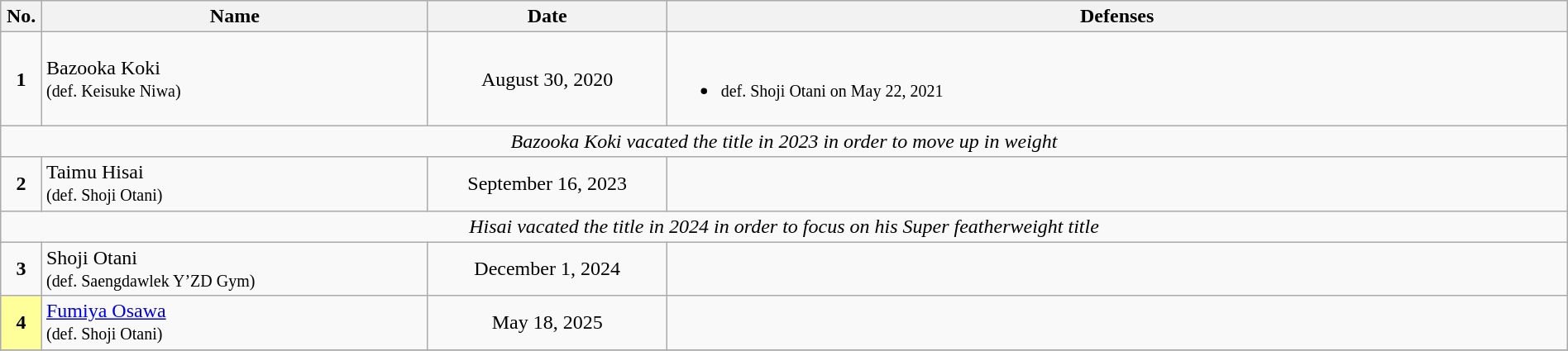<table class="wikitable" style="width:100%; font-size:100%;">
<tr>
<th style= width:1%;">No.</th>
<th style= width:21%;">Name</th>
<th style=width:13%;">Date</th>
<th style= width:49%;">Defenses</th>
</tr>
<tr>
<td align=center><strong>1</strong></td>
<td align=left> Bazooka Koki <br><small>(def. Keisuke Niwa)</small></td>
<td align=center>August 30, 2020</td>
<td><br><ul><li><small>def. Shoji Otani on May 22, 2021</small></li></ul></td>
</tr>
<tr>
<td colspan=4 align=center><em>Bazooka Koki vacated the title in 2023 in order to move up in weight</em></td>
</tr>
<tr>
<td align=center><strong>2</strong></td>
<td align=left> Taimu Hisai <br><small>(def. Shoji Otani)</small></td>
<td align=center>September 16, 2023</td>
<td></td>
</tr>
<tr>
<td colspan=4 align=center><em>Hisai vacated the title in 2024 in order to focus on his Super featherweight title</em></td>
</tr>
<tr>
<td align=center><strong>3</strong></td>
<td align=left> Shoji Otani <br><small>(def. Saengdawlek Y’ZD Gym)</small></td>
<td align=center>December 1, 2024</td>
<td></td>
</tr>
<tr>
<td align=center bgcolor="#FFFF99"><strong>4</strong></td>
<td align=left> <a href='#'>Fumiya Osawa</a> <br><small>(def. Shoji Otani)</small></td>
<td align=center>May 18, 2025</td>
<td></td>
</tr>
<tr>
</tr>
</table>
